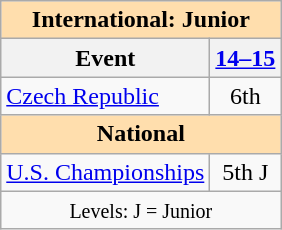<table class="wikitable" style="text-align:center">
<tr>
<th colspan="2" style="background-color: #ffdead; " align="center">International: Junior </th>
</tr>
<tr>
<th>Event</th>
<th><a href='#'>14–15</a></th>
</tr>
<tr>
<td align=left> <a href='#'>Czech Republic</a></td>
<td>6th</td>
</tr>
<tr>
<th colspan="2" style="background-color: #ffdead; " align="center">National</th>
</tr>
<tr>
<td align=left><a href='#'>U.S. Championships</a></td>
<td>5th J</td>
</tr>
<tr>
<td colspan="2" align="center"><small> Levels: J = Junior </small></td>
</tr>
</table>
